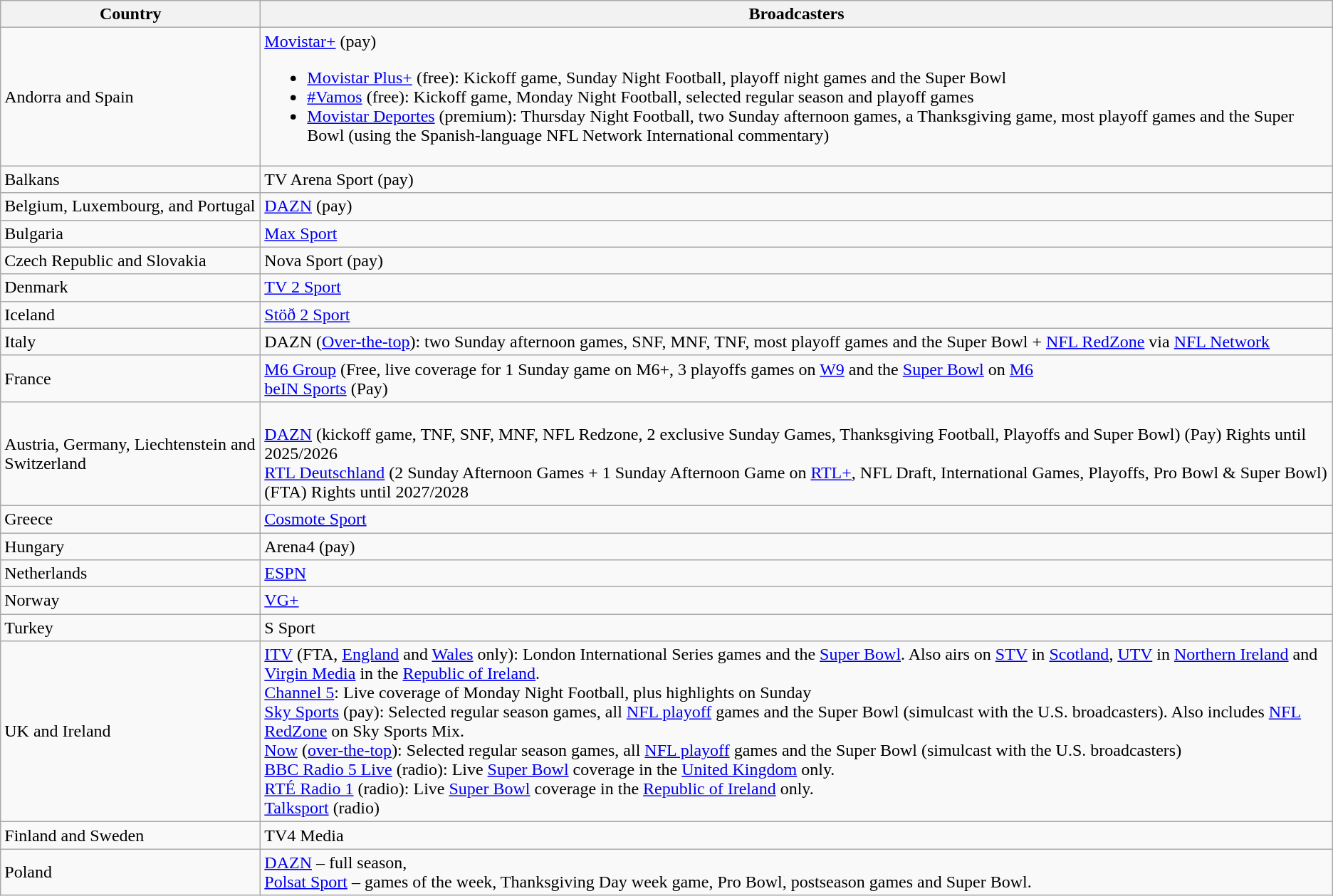<table class="wikitable">
<tr>
<th>Country</th>
<th>Broadcasters</th>
</tr>
<tr>
<td>Andorra and Spain</td>
<td><a href='#'>Movistar+</a> (pay)<br><ul><li><a href='#'>Movistar Plus+</a> (free): Kickoff game, Sunday Night Football, playoff night games and the Super Bowl</li><li><a href='#'>#Vamos</a> (free): Kickoff game, Monday Night Football, selected regular season and playoff games</li><li><a href='#'>Movistar Deportes</a> (premium): Thursday Night Football, two Sunday afternoon games, a Thanksgiving game, most playoff games and the Super Bowl (using the Spanish-language NFL Network International commentary)</li></ul></td>
</tr>
<tr>
<td>Balkans</td>
<td>TV Arena Sport (pay)</td>
</tr>
<tr>
<td>Belgium, Luxembourg, and Portugal</td>
<td><a href='#'>DAZN</a> (pay)</td>
</tr>
<tr>
<td>Bulgaria</td>
<td><a href='#'>Max Sport</a></td>
</tr>
<tr>
<td>Czech Republic and Slovakia</td>
<td>Nova Sport (pay)</td>
</tr>
<tr>
<td>Denmark</td>
<td><a href='#'>TV 2 Sport</a></td>
</tr>
<tr>
<td>Iceland</td>
<td><a href='#'>Stöð 2 Sport</a></td>
</tr>
<tr>
<td>Italy</td>
<td>DAZN (<a href='#'>Over-the-top</a>): two Sunday afternoon games, SNF, MNF, TNF, most playoff games and the Super Bowl + <a href='#'>NFL RedZone</a> via <a href='#'>NFL Network</a></td>
</tr>
<tr>
<td>France</td>
<td><a href='#'>M6 Group</a> (Free, live coverage for 1 Sunday game on M6+, 3 playoffs games on <a href='#'>W9</a> and the <a href='#'>Super Bowl</a> on <a href='#'>M6</a> <br> <a href='#'>beIN Sports</a> (Pay)</td>
</tr>
<tr>
<td>Austria, Germany, Liechtenstein and Switzerland</td>
<td><br><a href='#'>DAZN</a> (kickoff game, TNF, SNF, MNF, NFL Redzone, 2 exclusive Sunday Games, Thanksgiving Football, Playoffs and Super Bowl) (Pay) Rights until 2025/2026 <br><a href='#'>RTL Deutschland</a> (2 Sunday Afternoon Games + 1 Sunday Afternoon Game on <a href='#'>RTL+</a>, NFL Draft, International Games, Playoffs, Pro Bowl & Super Bowl) (FTA) Rights until 2027/2028 </td>
</tr>
<tr>
<td>Greece</td>
<td><a href='#'>Cosmote Sport</a></td>
</tr>
<tr>
<td>Hungary</td>
<td>Arena4 (pay)</td>
</tr>
<tr>
<td>Netherlands</td>
<td><a href='#'>ESPN</a></td>
</tr>
<tr>
<td>Norway</td>
<td><a href='#'>VG+</a></td>
</tr>
<tr>
<td>Turkey</td>
<td>S Sport</td>
</tr>
<tr>
<td>UK and Ireland</td>
<td><a href='#'>ITV</a> (FTA, <a href='#'>England</a> and <a href='#'>Wales</a> only): London International Series games and the <a href='#'>Super Bowl</a>. Also airs on <a href='#'>STV</a> in <a href='#'>Scotland</a>, <a href='#'>UTV</a> in <a href='#'>Northern Ireland</a> and <a href='#'>Virgin Media</a> in the <a href='#'>Republic of Ireland</a>. <br> <a href='#'>Channel 5</a>: Live coverage of Monday Night Football, plus highlights on Sunday <br> <a href='#'>Sky Sports</a> (pay): Selected regular season games, all <a href='#'>NFL playoff</a> games and the Super Bowl (simulcast with the U.S. broadcasters). Also includes <a href='#'>NFL RedZone</a> on Sky Sports Mix. <br> <a href='#'>Now</a> (<a href='#'>over-the-top</a>): Selected regular season games, all <a href='#'>NFL playoff</a> games and the Super Bowl (simulcast with the U.S. broadcasters) <br> <a href='#'>BBC Radio 5 Live</a> (radio): Live <a href='#'>Super Bowl</a> coverage in the <a href='#'>United Kingdom</a> only. <br> <a href='#'>RTÉ Radio 1</a> (radio): Live <a href='#'>Super Bowl</a> coverage in the <a href='#'>Republic of Ireland</a> only. <br> <a href='#'>Talksport</a> (radio)</td>
</tr>
<tr>
<td>Finland and Sweden</td>
<td>TV4 Media</td>
</tr>
<tr>
<td>Poland</td>
<td><a href='#'>DAZN</a> – full season,<br><a href='#'>Polsat Sport</a> – games of the week, Thanksgiving Day week game, Pro Bowl, postseason games and Super Bowl.</td>
</tr>
</table>
